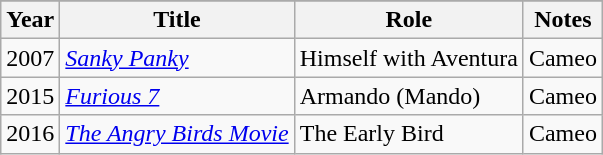<table class="wikitable">
<tr style="background: #ececec">
</tr>
<tr>
<th>Year</th>
<th>Title</th>
<th>Role</th>
<th>Notes</th>
</tr>
<tr>
<td>2007</td>
<td><em><a href='#'>Sanky Panky</a></em></td>
<td>Himself with Aventura</td>
<td>Cameo</td>
</tr>
<tr>
<td>2015</td>
<td><em><a href='#'>Furious 7</a></em></td>
<td>Armando (Mando)</td>
<td>Cameo</td>
</tr>
<tr>
<td>2016</td>
<td><em><a href='#'>The Angry Birds Movie</a></em></td>
<td>The Early Bird</td>
<td>Cameo</td>
</tr>
</table>
